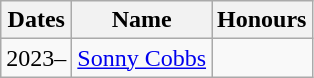<table class="wikitable">
<tr>
<th>Dates</th>
<th>Name</th>
<th>Honours</th>
</tr>
<tr>
<td>2023–</td>
<td> <a href='#'>Sonny Cobbs</a></td>
<td></td>
</tr>
</table>
